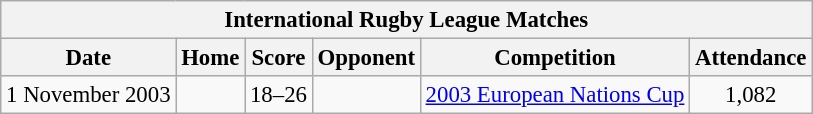<table class="wikitable" style="font-size: 95%;text-align: center;">
<tr>
<th colspan=6>International Rugby League Matches</th>
</tr>
<tr>
<th>Date</th>
<th>Home</th>
<th>Score</th>
<th>Opponent</th>
<th>Competition</th>
<th>Attendance</th>
</tr>
<tr>
<td>1 November 2003</td>
<td></td>
<td>18–26</td>
<td><strong></strong></td>
<td><a href='#'>2003 European Nations Cup</a></td>
<td>1,082</td>
</tr>
</table>
